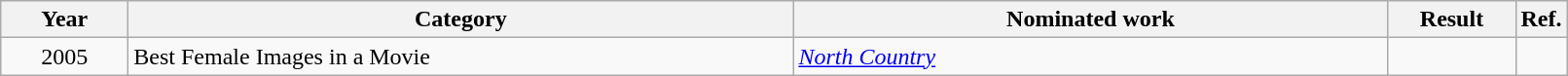<table class=wikitable>
<tr>
<th scope="col" style="width:5em;">Year</th>
<th scope="col" style="width:28em;">Category</th>
<th scope="col" style="width:25em;">Nominated work</th>
<th scope="col" style="width:5em;">Result</th>
<th>Ref.</th>
</tr>
<tr>
<td style="text-align:center;">2005</td>
<td>Best Female Images in a Movie</td>
<td><em><a href='#'>North Country</a></em></td>
<td></td>
<td></td>
</tr>
</table>
